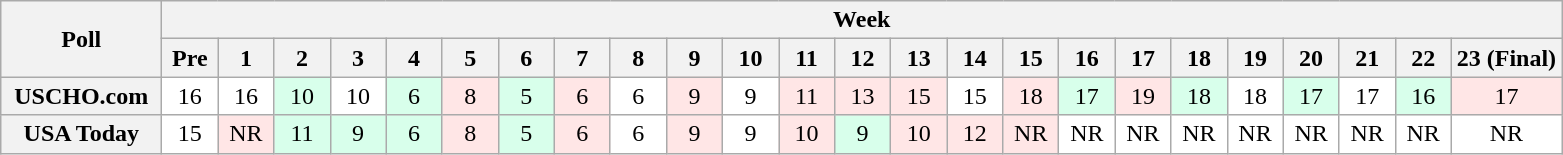<table class="wikitable" style="white-space:nowrap;">
<tr>
<th scope="col" width="100" rowspan="2">Poll</th>
<th colspan="25">Week</th>
</tr>
<tr>
<th scope="col" width="30">Pre</th>
<th scope="col" width="30">1</th>
<th scope="col" width="30">2</th>
<th scope="col" width="30">3</th>
<th scope="col" width="30">4</th>
<th scope="col" width="30">5</th>
<th scope="col" width="30">6</th>
<th scope="col" width="30">7</th>
<th scope="col" width="30">8</th>
<th scope="col" width="30">9</th>
<th scope="col" width="30">10</th>
<th scope="col" width="30">11</th>
<th scope="col" width="30">12</th>
<th scope="col" width="30">13</th>
<th scope="col" width="30">14</th>
<th scope="col" width="30">15</th>
<th scope="col" width="30">16</th>
<th scope="col" width="30">17</th>
<th scope="col" width="30">18</th>
<th scope="col" width="30">19</th>
<th scope="col" width="30">20</th>
<th scope="col" width="30">21</th>
<th scope="col" width="30">22</th>
<th scope="col" width="30">23 (Final)</th>
</tr>
<tr style="text-align:center;">
<th>USCHO.com</th>
<td bgcolor=FFFFFF>16</td>
<td bgcolor=FFFFFF>16</td>
<td bgcolor=D8FFEB>10</td>
<td bgcolor=FFFFFF>10</td>
<td bgcolor=D8FFEB>6</td>
<td bgcolor=FFE6E6>8</td>
<td bgcolor=D8FFEB>5</td>
<td bgcolor=FFE6E6>6</td>
<td bgcolor=FFFFFF>6</td>
<td bgcolor=FFE6E6>9</td>
<td bgcolor=FFFFFF>9</td>
<td bgcolor=FFE6E6>11</td>
<td bgcolor=FFE6E6>13</td>
<td bgcolor=FFE6E6>15</td>
<td bgcolor=FFFFFF>15</td>
<td bgcolor=FFE6E6>18</td>
<td bgcolor=D8FFEB>17</td>
<td bgcolor=FFE6E6>19</td>
<td bgcolor=D8FFEB>18</td>
<td bgcolor=FFFFFF>18</td>
<td bgcolor=D8FFEB>17</td>
<td bgcolor=FFFFFF>17</td>
<td bgcolor=D8FFEB>16</td>
<td bgcolor=FFE6E6>17</td>
</tr>
<tr style="text-align:center;">
<th>USA Today</th>
<td bgcolor=FFFFFF>15</td>
<td bgcolor=FFE6E6>NR</td>
<td bgcolor=D8FFEB>11</td>
<td bgcolor=D8FFEB>9</td>
<td bgcolor=D8FFEB>6</td>
<td bgcolor=FFE6E6>8</td>
<td bgcolor=D8FFEB>5</td>
<td bgcolor=FFE6E6>6</td>
<td bgcolor=FFFFFF>6</td>
<td bgcolor=FFE6E6>9</td>
<td bgcolor=FFFFFF>9</td>
<td bgcolor=FFE6E6>10</td>
<td bgcolor=D8FFEB>9</td>
<td bgcolor=FFE6E6>10</td>
<td bgcolor=FFE6E6>12</td>
<td bgcolor=FFE6E6>NR</td>
<td bgcolor=FFFFFF>NR</td>
<td bgcolor=FFFFFF>NR</td>
<td bgcolor=FFFFFF>NR</td>
<td bgcolor=FFFFFF>NR</td>
<td bgcolor=FFFFFF>NR</td>
<td bgcolor=FFFFFF>NR</td>
<td bgcolor=FFFFFF>NR</td>
<td bgcolor=FFFFFF>NR</td>
</tr>
</table>
